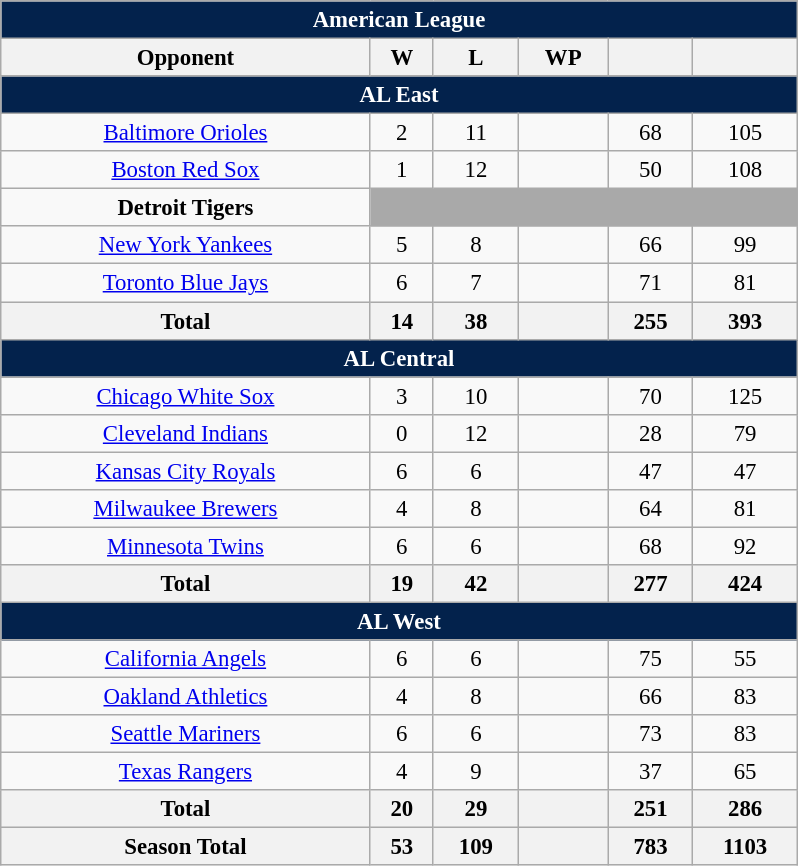<table class="wikitable" style="font-size:95%; text-align:center; width:35em;margin: 0.5em auto;">
<tr>
<th colspan="7" style="background:#03224c; color:#ffffff;">American League</th>
</tr>
<tr>
<th>Opponent</th>
<th>W</th>
<th>L</th>
<th>WP</th>
<th></th>
<th></th>
</tr>
<tr>
<th colspan="7" style="background:#03224c; color:#ffffff;">AL East</th>
</tr>
<tr>
<td><a href='#'>Baltimore Orioles</a></td>
<td>2</td>
<td>11</td>
<td></td>
<td>68</td>
<td>105</td>
</tr>
<tr>
<td><a href='#'>Boston Red Sox</a></td>
<td>1</td>
<td>12</td>
<td></td>
<td>50</td>
<td>108</td>
</tr>
<tr>
<td><strong>Detroit Tigers</strong></td>
<td colspan=5 style="background:darkgray;"></td>
</tr>
<tr>
<td><a href='#'>New York Yankees</a></td>
<td>5</td>
<td>8</td>
<td></td>
<td>66</td>
<td>99</td>
</tr>
<tr>
<td><a href='#'>Toronto Blue Jays</a></td>
<td>6</td>
<td>7</td>
<td></td>
<td>71</td>
<td>81</td>
</tr>
<tr>
<th>Total</th>
<th>14</th>
<th>38</th>
<th></th>
<th>255</th>
<th>393</th>
</tr>
<tr>
<th colspan="7" style="background:#03224c; color:#ffffff;">AL Central</th>
</tr>
<tr>
<td><a href='#'>Chicago White Sox</a></td>
<td>3</td>
<td>10</td>
<td></td>
<td>70</td>
<td>125</td>
</tr>
<tr>
<td><a href='#'>Cleveland Indians</a></td>
<td>0</td>
<td>12</td>
<td></td>
<td>28</td>
<td>79</td>
</tr>
<tr>
<td><a href='#'>Kansas City Royals</a></td>
<td>6</td>
<td>6</td>
<td></td>
<td>47</td>
<td>47</td>
</tr>
<tr>
<td><a href='#'>Milwaukee Brewers</a></td>
<td>4</td>
<td>8</td>
<td></td>
<td>64</td>
<td>81</td>
</tr>
<tr>
<td><a href='#'>Minnesota Twins</a></td>
<td>6</td>
<td>6</td>
<td></td>
<td>68</td>
<td>92</td>
</tr>
<tr>
<th>Total</th>
<th>19</th>
<th>42</th>
<th></th>
<th>277</th>
<th>424</th>
</tr>
<tr>
<th colspan="7" style="background:#03224c; color:#ffffff;">AL West</th>
</tr>
<tr>
<td><a href='#'>California Angels</a></td>
<td>6</td>
<td>6</td>
<td></td>
<td>75</td>
<td>55</td>
</tr>
<tr>
<td><a href='#'>Oakland Athletics</a></td>
<td>4</td>
<td>8</td>
<td></td>
<td>66</td>
<td>83</td>
</tr>
<tr>
<td><a href='#'>Seattle Mariners</a></td>
<td>6</td>
<td>6</td>
<td></td>
<td>73</td>
<td>83</td>
</tr>
<tr>
<td><a href='#'>Texas Rangers</a></td>
<td>4</td>
<td>9</td>
<td></td>
<td>37</td>
<td>65</td>
</tr>
<tr>
<th>Total</th>
<th>20</th>
<th>29</th>
<th></th>
<th>251</th>
<th>286</th>
</tr>
<tr>
<th>Season Total</th>
<th>53</th>
<th>109</th>
<th></th>
<th>783</th>
<th>1103</th>
</tr>
</table>
